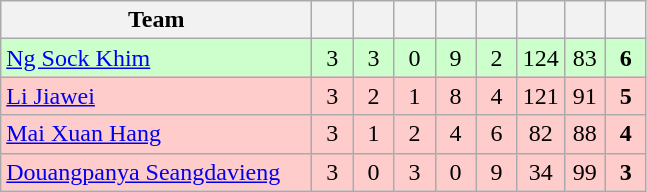<table class="wikitable" style="text-align:center">
<tr>
<th width=200>Team</th>
<th width=20></th>
<th width=20></th>
<th width=20></th>
<th width=20></th>
<th width=20></th>
<th width=20></th>
<th width=20></th>
<th width=20></th>
</tr>
<tr bgcolor="ccffcc">
<td style="text-align:left;"> <a href='#'>Ng Sock Khim</a></td>
<td>3</td>
<td>3</td>
<td>0</td>
<td>9</td>
<td>2</td>
<td>124</td>
<td>83</td>
<td><strong>6</strong></td>
</tr>
<tr bgcolor="ffcccc">
<td style="text-align:left;"> <a href='#'>Li Jiawei</a></td>
<td>3</td>
<td>2</td>
<td>1</td>
<td>8</td>
<td>4</td>
<td>121</td>
<td>91</td>
<td><strong>5</strong></td>
</tr>
<tr bgcolor="ffcccc">
<td style="text-align:left;"> <a href='#'>Mai Xuan Hang</a></td>
<td>3</td>
<td>1</td>
<td>2</td>
<td>4</td>
<td>6</td>
<td>82</td>
<td>88</td>
<td><strong>4</strong></td>
</tr>
<tr bgcolor="ffcccc">
<td style="text-align:left;"> <a href='#'>Douangpanya Seangdavieng</a></td>
<td>3</td>
<td>0</td>
<td>3</td>
<td>0</td>
<td>9</td>
<td>34</td>
<td>99</td>
<td><strong>3</strong></td>
</tr>
</table>
